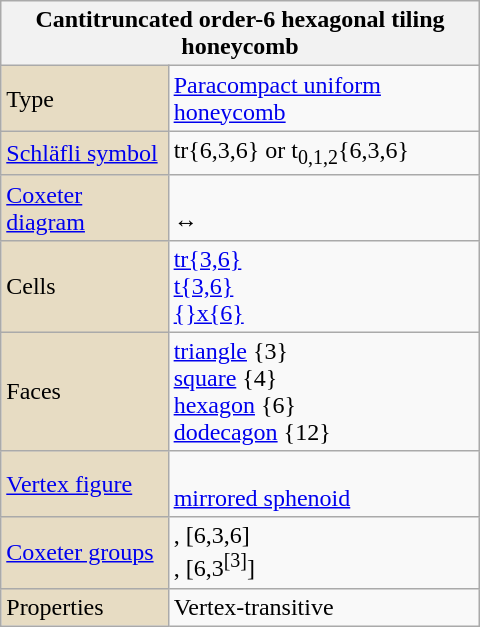<table class="wikitable" align="right" style="margin-left:10px" width="320">
<tr>
<th bgcolor=#e7dcc3 colspan=2>Cantitruncated order-6 hexagonal tiling honeycomb</th>
</tr>
<tr>
<td bgcolor=#e7dcc3>Type</td>
<td><a href='#'>Paracompact uniform honeycomb</a></td>
</tr>
<tr>
<td bgcolor=#e7dcc3><a href='#'>Schläfli symbol</a></td>
<td>tr{6,3,6} or t<sub>0,1,2</sub>{6,3,6}</td>
</tr>
<tr>
<td bgcolor=#e7dcc3><a href='#'>Coxeter diagram</a></td>
<td><br> ↔ </td>
</tr>
<tr>
<td bgcolor=#e7dcc3>Cells</td>
<td><a href='#'>tr{3,6}</a> <br><a href='#'>t{3,6}</a> <br><a href='#'>{}x{6}</a> </td>
</tr>
<tr>
<td bgcolor=#e7dcc3>Faces</td>
<td><a href='#'>triangle</a> {3}<br><a href='#'>square</a> {4}<br><a href='#'>hexagon</a> {6}<br><a href='#'>dodecagon</a> {12}</td>
</tr>
<tr>
<td bgcolor=#e7dcc3><a href='#'>Vertex figure</a></td>
<td><br><a href='#'>mirrored sphenoid</a></td>
</tr>
<tr>
<td bgcolor=#e7dcc3><a href='#'>Coxeter groups</a></td>
<td>, [6,3,6]<br>, [6,3<sup>[3]</sup>]</td>
</tr>
<tr>
<td bgcolor=#e7dcc3>Properties</td>
<td>Vertex-transitive</td>
</tr>
</table>
